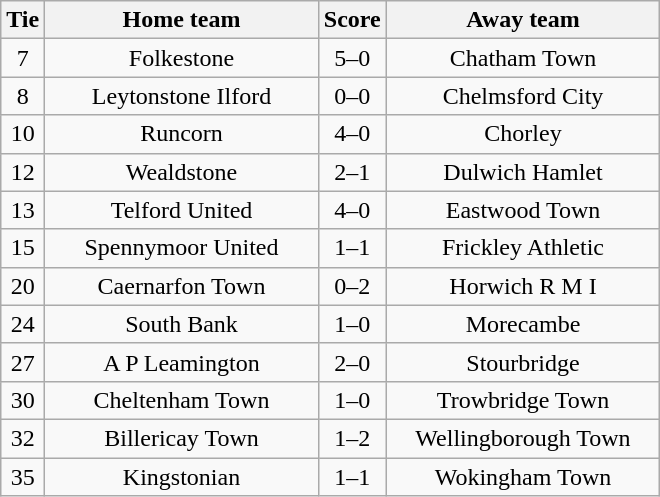<table class="wikitable" style="text-align:center;">
<tr>
<th width=20>Tie</th>
<th width=175>Home team</th>
<th width=20>Score</th>
<th width=175>Away team</th>
</tr>
<tr>
<td>7</td>
<td>Folkestone</td>
<td>5–0</td>
<td>Chatham Town</td>
</tr>
<tr>
<td>8</td>
<td>Leytonstone Ilford</td>
<td>0–0</td>
<td>Chelmsford City</td>
</tr>
<tr>
<td>10</td>
<td>Runcorn</td>
<td>4–0</td>
<td>Chorley</td>
</tr>
<tr>
<td>12</td>
<td>Wealdstone</td>
<td>2–1</td>
<td>Dulwich Hamlet</td>
</tr>
<tr>
<td>13</td>
<td>Telford United</td>
<td>4–0</td>
<td>Eastwood Town</td>
</tr>
<tr>
<td>15</td>
<td>Spennymoor United</td>
<td>1–1</td>
<td>Frickley Athletic</td>
</tr>
<tr>
<td>20</td>
<td>Caernarfon Town</td>
<td>0–2</td>
<td>Horwich R M I</td>
</tr>
<tr>
<td>24</td>
<td>South Bank</td>
<td>1–0</td>
<td>Morecambe</td>
</tr>
<tr>
<td>27</td>
<td>A P Leamington</td>
<td>2–0</td>
<td>Stourbridge</td>
</tr>
<tr>
<td>30</td>
<td>Cheltenham Town</td>
<td>1–0</td>
<td>Trowbridge Town</td>
</tr>
<tr>
<td>32</td>
<td>Billericay Town</td>
<td>1–2</td>
<td>Wellingborough Town</td>
</tr>
<tr>
<td>35</td>
<td>Kingstonian</td>
<td>1–1</td>
<td>Wokingham Town</td>
</tr>
</table>
